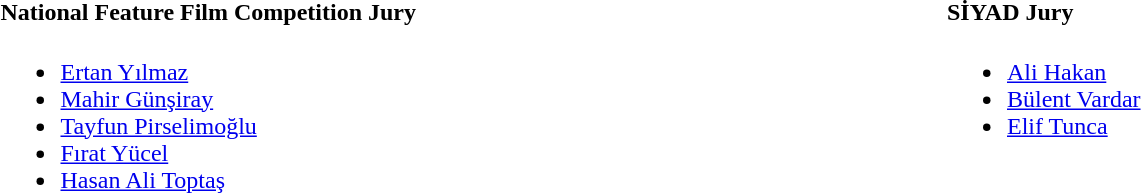<table width="100%" |>
<tr>
<td valign="top" width=50%><br><h4>National Feature Film Competition Jury</h4><ul><li><a href='#'>Ertan Yılmaz</a></li><li><a href='#'>Mahir Günşiray</a></li><li><a href='#'>Tayfun Pirselimoğlu</a></li><li><a href='#'>Fırat Yücel</a></li><li><a href='#'>Hasan Ali Toptaş</a></li></ul></td>
<td valign="top" width=50%><br><h4>SİYAD Jury</h4><ul><li><a href='#'>Ali Hakan</a></li><li><a href='#'>Bülent Vardar</a></li><li><a href='#'>Elif Tunca</a></li></ul></td>
</tr>
</table>
